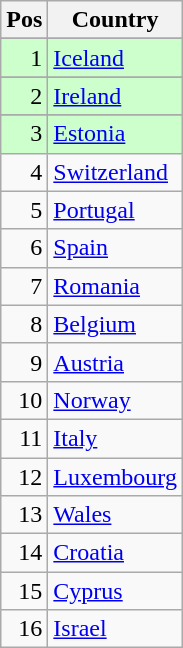<table class="wikitable" style="text-align: right;">
<tr>
<th>Pos</th>
<th>Country</th>
</tr>
<tr>
</tr>
<tr style="background:#ccffcc;">
<td>1</td>
<td align="left"> <a href='#'>Iceland</a></td>
</tr>
<tr>
</tr>
<tr style="background:#ccffcc;">
<td>2</td>
<td align="left"> <a href='#'>Ireland</a></td>
</tr>
<tr>
</tr>
<tr style="background:#ccffcc;">
<td>3</td>
<td align="left"> <a href='#'>Estonia</a></td>
</tr>
<tr>
<td>4</td>
<td align="left"> <a href='#'>Switzerland</a></td>
</tr>
<tr>
<td>5</td>
<td align="left"> <a href='#'>Portugal</a></td>
</tr>
<tr>
<td>6</td>
<td align="left"> <a href='#'>Spain</a></td>
</tr>
<tr>
<td>7</td>
<td align="left"> <a href='#'>Romania</a></td>
</tr>
<tr>
<td>8</td>
<td align="left"> <a href='#'>Belgium</a></td>
</tr>
<tr>
<td>9</td>
<td align="left"> <a href='#'>Austria</a></td>
</tr>
<tr>
<td>10</td>
<td align="left"> <a href='#'>Norway</a></td>
</tr>
<tr>
<td>11</td>
<td align="left"> <a href='#'>Italy</a></td>
</tr>
<tr>
<td>12</td>
<td align="left"> <a href='#'>Luxembourg</a></td>
</tr>
<tr>
<td>13</td>
<td align="left"> <a href='#'>Wales</a></td>
</tr>
<tr>
<td>14</td>
<td align="left"> <a href='#'>Croatia</a></td>
</tr>
<tr>
<td>15</td>
<td align="left"> <a href='#'>Cyprus</a></td>
</tr>
<tr>
<td>16</td>
<td align="left"> <a href='#'>Israel</a></td>
</tr>
</table>
